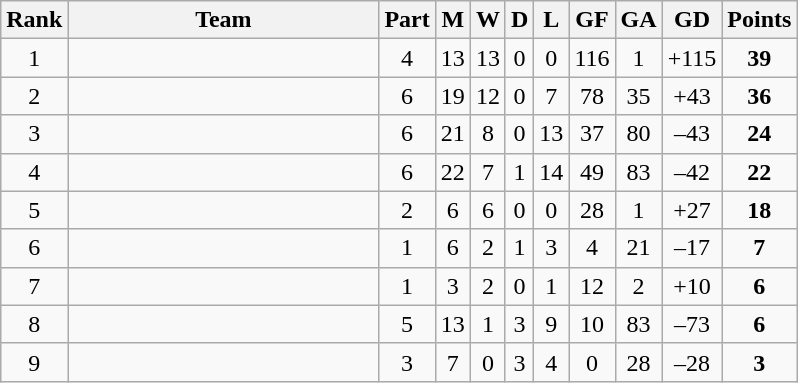<table class="wikitable sortable" style="text-align:center">
<tr>
<th>Rank</th>
<th width=200>Team</th>
<th>Part</th>
<th>M</th>
<th>W</th>
<th>D</th>
<th>L</th>
<th>GF</th>
<th>GA</th>
<th>GD</th>
<th>Points</th>
</tr>
<tr>
<td>1</td>
<td align=left></td>
<td>4</td>
<td>13</td>
<td>13</td>
<td>0</td>
<td>0</td>
<td>116</td>
<td>1</td>
<td>+115</td>
<td><strong>39</strong></td>
</tr>
<tr>
<td>2</td>
<td align=left></td>
<td>6</td>
<td>19</td>
<td>12</td>
<td>0</td>
<td>7</td>
<td>78</td>
<td>35</td>
<td>+43</td>
<td><strong>36</strong></td>
</tr>
<tr>
<td>3</td>
<td align=left></td>
<td>6</td>
<td>21</td>
<td>8</td>
<td>0</td>
<td>13</td>
<td>37</td>
<td>80</td>
<td>–43</td>
<td><strong>24</strong></td>
</tr>
<tr>
<td>4</td>
<td align=left></td>
<td>6</td>
<td>22</td>
<td>7</td>
<td>1</td>
<td>14</td>
<td>49</td>
<td>83</td>
<td>–42</td>
<td><strong>22</strong></td>
</tr>
<tr>
<td>5</td>
<td align=left></td>
<td>2</td>
<td>6</td>
<td>6</td>
<td>0</td>
<td>0</td>
<td>28</td>
<td>1</td>
<td>+27</td>
<td><strong>18</strong></td>
</tr>
<tr>
<td>6</td>
<td align=left></td>
<td>1</td>
<td>6</td>
<td>2</td>
<td>1</td>
<td>3</td>
<td>4</td>
<td>21</td>
<td>–17</td>
<td><strong>7</strong></td>
</tr>
<tr>
<td>7</td>
<td align=left></td>
<td>1</td>
<td>3</td>
<td>2</td>
<td>0</td>
<td>1</td>
<td>12</td>
<td>2</td>
<td>+10</td>
<td><strong>6</strong></td>
</tr>
<tr>
<td>8</td>
<td align=left></td>
<td>5</td>
<td>13</td>
<td>1</td>
<td>3</td>
<td>9</td>
<td>10</td>
<td>83</td>
<td>–73</td>
<td><strong>6</strong></td>
</tr>
<tr>
<td>9</td>
<td align=left></td>
<td>3</td>
<td>7</td>
<td>0</td>
<td>3</td>
<td>4</td>
<td>0</td>
<td>28</td>
<td>–28</td>
<td><strong>3</strong></td>
</tr>
</table>
